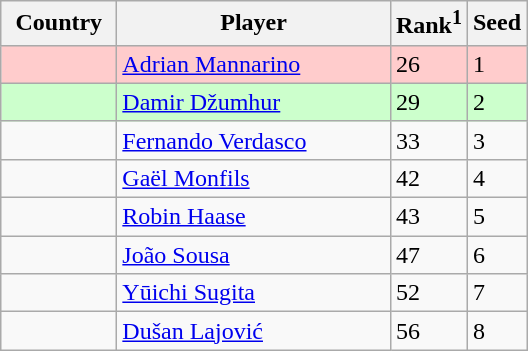<table class="wikitable" border="1">
<tr>
<th width="70">Country</th>
<th width="175">Player</th>
<th>Rank<sup>1</sup></th>
<th>Seed</th>
</tr>
<tr style="background:#fcc;">
<td></td>
<td><a href='#'>Adrian Mannarino</a></td>
<td>26</td>
<td>1</td>
</tr>
<tr style="background:#cfc;">
<td></td>
<td><a href='#'>Damir Džumhur</a></td>
<td>29</td>
<td>2</td>
</tr>
<tr>
<td></td>
<td><a href='#'>Fernando Verdasco</a></td>
<td>33</td>
<td>3</td>
</tr>
<tr>
<td></td>
<td><a href='#'>Gaël Monfils</a></td>
<td>42</td>
<td>4</td>
</tr>
<tr>
<td></td>
<td><a href='#'>Robin Haase</a></td>
<td>43</td>
<td>5</td>
</tr>
<tr>
<td></td>
<td><a href='#'>João Sousa</a></td>
<td>47</td>
<td>6</td>
</tr>
<tr>
<td></td>
<td><a href='#'>Yūichi Sugita</a></td>
<td>52</td>
<td>7</td>
</tr>
<tr>
<td></td>
<td><a href='#'>Dušan Lajović</a></td>
<td>56</td>
<td>8</td>
</tr>
</table>
